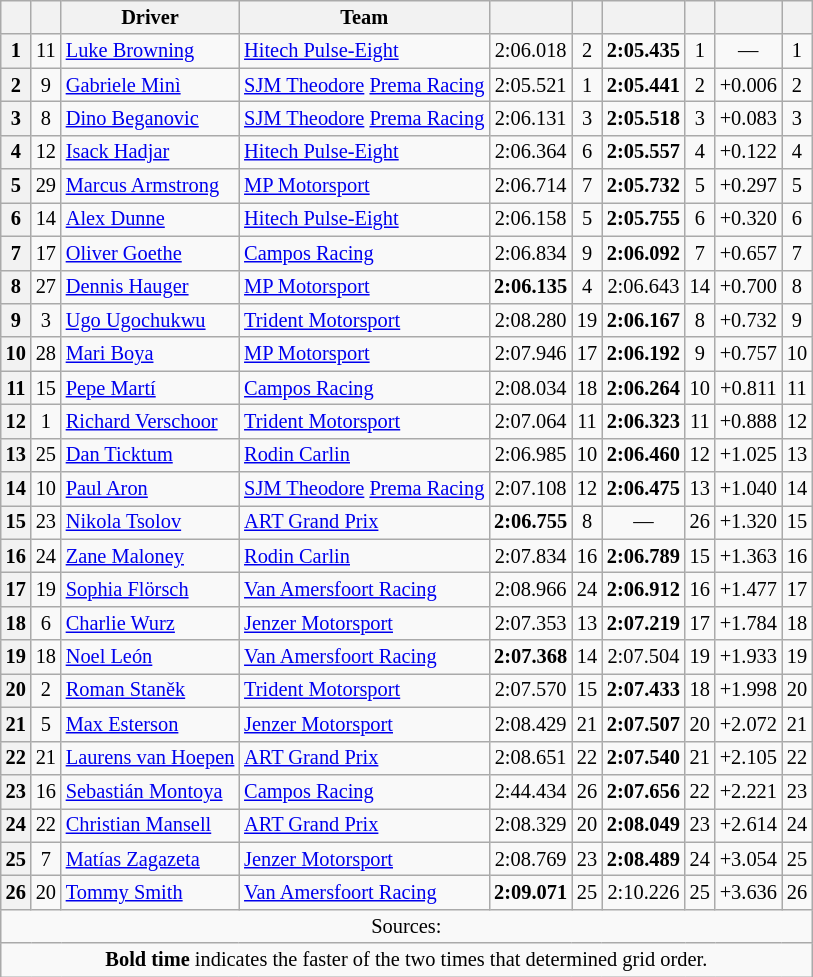<table class="wikitable" style="font-size:85%;">
<tr>
<th scope="col"></th>
<th scope="col"></th>
<th scope="col">Driver</th>
<th scope="col">Team</th>
<th scope="col"></th>
<th scope="col"></th>
<th scope="col"></th>
<th scope="col"></th>
<th scope="col"></th>
<th scope="col"></th>
</tr>
<tr>
<th scope="row">1</th>
<td align="center">11</td>
<td> <a href='#'>Luke Browning</a></td>
<td><a href='#'>Hitech Pulse-Eight</a></td>
<td align="center">2:06.018</td>
<td align="center">2</td>
<td align="center"><strong>2:05.435</strong></td>
<td align="center">1</td>
<td align="center">—</td>
<td align="center">1</td>
</tr>
<tr>
<th scope="row">2</th>
<td align="center">9</td>
<td> <a href='#'>Gabriele Minì</a></td>
<td><a href='#'>SJM Theodore</a> <a href='#'>Prema Racing</a></td>
<td align="center">2:05.521</td>
<td align="center">1</td>
<td align="center"><strong>2:05.441</strong></td>
<td align="center">2</td>
<td align="center">+0.006</td>
<td align="center">2</td>
</tr>
<tr>
<th scope="row">3</th>
<td align="center">8</td>
<td> <a href='#'>Dino Beganovic</a></td>
<td><a href='#'>SJM Theodore</a> <a href='#'>Prema Racing</a></td>
<td align="center">2:06.131</td>
<td align="center">3</td>
<td align="center"><strong>2:05.518</strong></td>
<td align="center">3</td>
<td align="center">+0.083</td>
<td align="center">3</td>
</tr>
<tr>
<th scope="row">4</th>
<td align="center">12</td>
<td> <a href='#'>Isack Hadjar</a></td>
<td><a href='#'>Hitech Pulse-Eight</a></td>
<td align="center">2:06.364</td>
<td align="center">6</td>
<td align="center"><strong>2:05.557</strong></td>
<td align="center">4</td>
<td align="center">+0.122</td>
<td align="center">4</td>
</tr>
<tr>
<th scope="row">5</th>
<td align="center">29</td>
<td> <a href='#'>Marcus Armstrong</a></td>
<td><a href='#'>MP Motorsport</a></td>
<td align="center">2:06.714</td>
<td align="center">7</td>
<td align="center"><strong>2:05.732</strong></td>
<td align="center">5</td>
<td align="center">+0.297</td>
<td align="center">5</td>
</tr>
<tr>
<th scope="row">6</th>
<td align="center">14</td>
<td> <a href='#'>Alex Dunne</a></td>
<td><a href='#'>Hitech Pulse-Eight</a></td>
<td align="center">2:06.158</td>
<td align="center">5</td>
<td align="center"><strong>2:05.755</strong></td>
<td align="center">6</td>
<td align="center">+0.320</td>
<td align="center">6</td>
</tr>
<tr>
<th scope="row">7</th>
<td align="center">17</td>
<td> <a href='#'>Oliver Goethe</a></td>
<td><a href='#'>Campos Racing</a></td>
<td align="center">2:06.834</td>
<td align="center">9</td>
<td align="center"><strong>2:06.092</strong></td>
<td align="center">7</td>
<td align="center">+0.657</td>
<td align="center">7</td>
</tr>
<tr>
<th scope="row">8</th>
<td align="center">27</td>
<td> <a href='#'>Dennis Hauger</a></td>
<td><a href='#'>MP Motorsport</a></td>
<td align="center"><strong>2:06.135</strong></td>
<td align="center">4</td>
<td align="center">2:06.643</td>
<td align="center">14</td>
<td align="center">+0.700</td>
<td align="center">8</td>
</tr>
<tr>
<th scope="row">9</th>
<td align="center">3</td>
<td> <a href='#'>Ugo Ugochukwu</a></td>
<td><a href='#'>Trident Motorsport</a></td>
<td align="center">2:08.280</td>
<td align="center">19</td>
<td align="center"><strong>2:06.167</strong></td>
<td align="center">8</td>
<td align="center">+0.732</td>
<td align="center">9</td>
</tr>
<tr>
<th scope="row">10</th>
<td align="center">28</td>
<td> <a href='#'>Mari Boya</a></td>
<td><a href='#'>MP Motorsport</a></td>
<td align="center">2:07.946</td>
<td align="center">17</td>
<td align="center"><strong>2:06.192</strong></td>
<td align="center">9</td>
<td align="center">+0.757</td>
<td align="center">10</td>
</tr>
<tr>
<th scope="row">11</th>
<td align="center">15</td>
<td> <a href='#'>Pepe Martí</a></td>
<td><a href='#'>Campos Racing</a></td>
<td align="center">2:08.034</td>
<td align="center">18</td>
<td align="center"><strong>2:06.264</strong></td>
<td align="center">10</td>
<td align="center">+0.811</td>
<td align="center">11</td>
</tr>
<tr>
<th scope="row">12</th>
<td align="center">1</td>
<td> <a href='#'>Richard Verschoor</a></td>
<td><a href='#'>Trident Motorsport</a></td>
<td align="center">2:07.064</td>
<td align="center">11</td>
<td align="center"><strong>2:06.323</strong></td>
<td align="center">11</td>
<td align="center">+0.888</td>
<td align="center">12</td>
</tr>
<tr>
<th scope="row">13</th>
<td align="center">25</td>
<td> <a href='#'>Dan Ticktum</a></td>
<td><a href='#'>Rodin Carlin</a></td>
<td align="center">2:06.985</td>
<td align="center">10</td>
<td align="center"><strong>2:06.460</strong></td>
<td align="center">12</td>
<td align="center">+1.025</td>
<td align="center">13</td>
</tr>
<tr>
<th scope="row">14</th>
<td align="center">10</td>
<td> <a href='#'>Paul Aron</a></td>
<td><a href='#'>SJM Theodore</a> <a href='#'>Prema Racing</a></td>
<td align="center">2:07.108</td>
<td align="center">12</td>
<td align="center"><strong>2:06.475</strong></td>
<td align="center">13</td>
<td align="center">+1.040</td>
<td align="center">14</td>
</tr>
<tr>
<th scope="row">15</th>
<td align="center">23</td>
<td> <a href='#'>Nikola Tsolov</a></td>
<td><a href='#'>ART Grand Prix</a></td>
<td align="center"><strong>2:06.755</strong></td>
<td align="center">8</td>
<td align="center">—</td>
<td align="center">26</td>
<td align="center">+1.320</td>
<td align="center">15</td>
</tr>
<tr>
<th scope="row">16</th>
<td align="center">24</td>
<td> <a href='#'>Zane Maloney</a></td>
<td><a href='#'>Rodin Carlin</a></td>
<td align="center">2:07.834</td>
<td align="center">16</td>
<td align="center"><strong>2:06.789</strong></td>
<td align="center">15</td>
<td align="center">+1.363</td>
<td align="center">16</td>
</tr>
<tr>
<th scope="row">17</th>
<td align="center">19</td>
<td> <a href='#'>Sophia Flörsch</a></td>
<td><a href='#'>Van Amersfoort Racing</a></td>
<td align="center">2:08.966</td>
<td align="center">24</td>
<td align="center"><strong>2:06.912</strong></td>
<td align="center">16</td>
<td align="center">+1.477</td>
<td align="center">17</td>
</tr>
<tr>
<th scope="row">18</th>
<td align="center">6</td>
<td> <a href='#'>Charlie Wurz</a></td>
<td><a href='#'>Jenzer Motorsport</a></td>
<td align="center">2:07.353</td>
<td align="center">13</td>
<td align="center"><strong>2:07.219</strong></td>
<td align="center">17</td>
<td align="center">+1.784</td>
<td align="center">18</td>
</tr>
<tr>
<th scope="row">19</th>
<td align="center">18</td>
<td> <a href='#'>Noel León</a></td>
<td><a href='#'>Van Amersfoort Racing</a></td>
<td align="center"><strong>2:07.368</strong></td>
<td align="center">14</td>
<td align="center">2:07.504</td>
<td align="center">19</td>
<td align="center">+1.933</td>
<td align="center">19</td>
</tr>
<tr>
<th scope="row">20</th>
<td align="center">2</td>
<td> <a href='#'>Roman Staněk</a></td>
<td><a href='#'>Trident Motorsport</a></td>
<td align="center">2:07.570</td>
<td align="center">15</td>
<td align="center"><strong>2:07.433</strong></td>
<td align="center">18</td>
<td align="center">+1.998</td>
<td align="center">20</td>
</tr>
<tr>
<th scope="row">21</th>
<td align="center">5</td>
<td> <a href='#'>Max Esterson</a></td>
<td><a href='#'>Jenzer Motorsport</a></td>
<td align="center">2:08.429</td>
<td align="center">21</td>
<td align="center"><strong>2:07.507</strong></td>
<td align="center">20</td>
<td align="center">+2.072</td>
<td align="center">21</td>
</tr>
<tr>
<th scope="row">22</th>
<td align="center">21</td>
<td> <a href='#'>Laurens van Hoepen</a></td>
<td><a href='#'>ART Grand Prix</a></td>
<td align="center">2:08.651</td>
<td align="center">22</td>
<td align="center"><strong>2:07.540</strong></td>
<td align="center">21</td>
<td align="center">+2.105</td>
<td align="center">22</td>
</tr>
<tr>
<th scope="row">23</th>
<td align="center">16</td>
<td> <a href='#'>Sebastián Montoya</a></td>
<td><a href='#'>Campos Racing</a></td>
<td align="center">2:44.434</td>
<td align="center">26</td>
<td align="center"><strong>2:07.656</strong></td>
<td align="center">22</td>
<td align="center">+2.221</td>
<td align="center">23</td>
</tr>
<tr>
<th scope="row">24</th>
<td align="center">22</td>
<td> <a href='#'>Christian Mansell</a></td>
<td><a href='#'>ART Grand Prix</a></td>
<td align="center">2:08.329</td>
<td align="center">20</td>
<td align="center"><strong>2:08.049</strong></td>
<td align="center">23</td>
<td align="center">+2.614</td>
<td align="center">24</td>
</tr>
<tr>
<th scope="row">25</th>
<td align="center">7</td>
<td> <a href='#'>Matías Zagazeta</a></td>
<td><a href='#'>Jenzer Motorsport</a></td>
<td align="center">2:08.769</td>
<td align="center">23</td>
<td align="center"><strong>2:08.489</strong></td>
<td align="center">24</td>
<td align="center">+3.054</td>
<td align="center">25</td>
</tr>
<tr>
<th scope="row">26</th>
<td align="center">20</td>
<td> <a href='#'>Tommy Smith</a></td>
<td><a href='#'>Van Amersfoort Racing</a></td>
<td align="center"><strong>2:09.071</strong></td>
<td align="center">25</td>
<td align="center">2:10.226</td>
<td align="center">25</td>
<td align="center">+3.636</td>
<td align="center">26</td>
</tr>
<tr>
<td colspan="10" align="center">Sources: </td>
</tr>
<tr>
<td colspan="10" align="center"><strong>Bold time</strong> indicates the faster of the two times that determined grid order.</td>
</tr>
</table>
